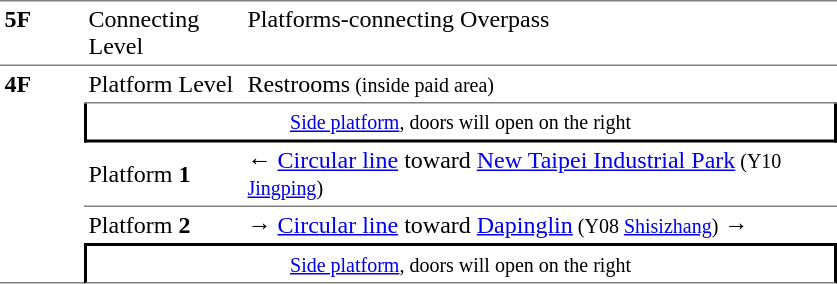<table table border=0 cellspacing=0 cellpadding=3>
<tr>
<td style="border-bottom:solid 1px gray;" valign=top></td>
<td style="border-bottom:solid 1px gray;"></td>
<td style="border-bottom:solid 1px gray;"></td>
</tr>
<tr>
<td style="border-bottom:solid 1px gray;" width=50 valign=top><strong>5F</strong></td>
<td style="border-top:solid 0px gray;border-bottom:solid 1px gray;" width=100 valign=top>Connecting Level</td>
<td style="border-top:solid 0px gray;border-bottom:solid 1px gray;" width=390 valign=top>Platforms-connecting Overpass</td>
</tr>
<tr>
<td style="border-bottom:solid 1px gray;" rowspan=5 valign=top><strong>4F</strong></td>
<td style="border-top:solid 0px gray;border-bottom:solid 1px gray;" width=100 valign=top>Platform Level</td>
<td style="border-top:solid 0px gray;border-bottom:solid 1px gray;" width=390 valign=top>Restrooms<small> (inside paid area)</small></td>
</tr>
<tr>
<td style="border-right:solid 2px black;border-left:solid 2px black;border-bottom:solid 2px black;border-top:solid 0px gray;text-align:center;" colspan=2><small><a href='#'>Side platform</a>, doors will open on the right</small></td>
</tr>
<tr>
<td style="border-bottom:solid 1px gray;" width=100>Platform <span><strong>1</strong></span></td>
<td style="border-bottom:solid 1px gray;" width=390><span></span>←  <a href='#'>Circular line</a> toward <a href='#'>New Taipei Industrial Park</a><small> (Y10 <a href='#'>Jingping</a>)</small></td>
</tr>
<tr>
<td>Platform <span><strong>2</strong></span></td>
<td><span>→</span> <a href='#'>Circular line</a> toward <a href='#'>Dapinglin</a><small> (Y08 <a href='#'>Shisizhang</a>)</small> →</td>
</tr>
<tr>
<td style="border-top:solid 2px black;border-right:solid 2px black;border-left:solid 2px black;border-bottom:solid 1px gray;text-align:center;" colspan=2><small><a href='#'>Side platform</a>, doors will open on the right</small></td>
</tr>
</table>
